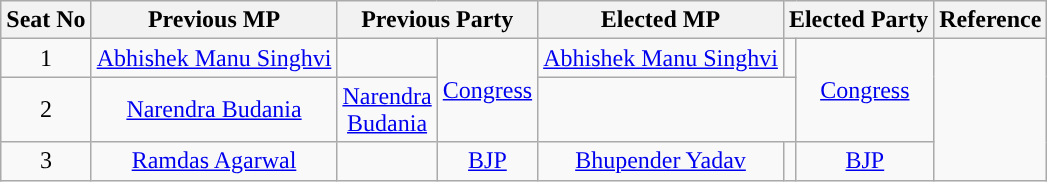<table class="wikitable">
<tr>
<th>Seat No</th>
<th>Previous MP</th>
<th colspan=2>Previous Party</th>
<th>Elected MP</th>
<th colspan=2>Elected Party</th>
<th>Reference</th>
</tr>
<tr style="text-align:center;">
<td>1</td>
<td><a href='#'>Abhishek Manu Singhvi</a></td>
<td width="1px"></td>
<td rowspan=2><a href='#'>Congress</a></td>
<td><a href='#'>Abhishek Manu Singhvi</a></td>
<td width="1px"></td>
<td rowspan=2><a href='#'>Congress</a></td>
<td rowspan=3></td>
</tr>
<tr style="text-align:center;">
<td>2</td>
<td><a href='#'>Narendra Budania</a></td>
<td><a href='#'>Narendra Budania</a></td>
</tr>
<tr style="text-align:center;">
<td>3</td>
<td><a href='#'>Ramdas Agarwal</a></td>
<td width="1px"></td>
<td><a href='#'>BJP</a></td>
<td><a href='#'>Bhupender Yadav</a></td>
<td width="1px"></td>
<td><a href='#'>BJP</a></td>
</tr>
</table>
